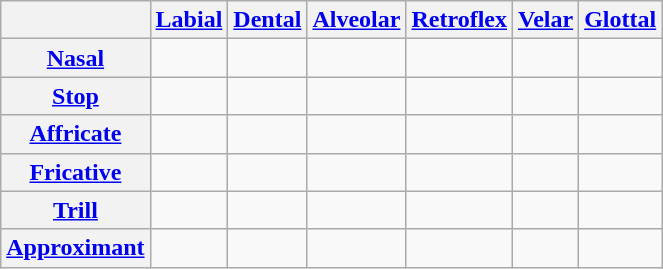<table class="wikitable" style=text-align:center>
<tr>
<th></th>
<th><a href='#'>Labial</a></th>
<th><a href='#'>Dental</a></th>
<th><a href='#'>Alveolar</a></th>
<th><a href='#'>Retroflex</a></th>
<th><a href='#'>Velar</a></th>
<th><a href='#'>Glottal</a></th>
</tr>
<tr>
<th><a href='#'>Nasal</a></th>
<td></td>
<td></td>
<td></td>
<td></td>
<td> </td>
<td></td>
</tr>
<tr>
<th><a href='#'>Stop</a></th>
<td></td>
<td></td>
<td></td>
<td></td>
<td></td>
<td> </td>
</tr>
<tr>
<th><a href='#'>Affricate</a></th>
<td></td>
<td></td>
<td> </td>
<td></td>
<td></td>
<td></td>
</tr>
<tr>
<th><a href='#'>Fricative</a></th>
<td></td>
<td> </td>
<td></td>
<td></td>
<td></td>
<td></td>
</tr>
<tr>
<th><a href='#'>Trill</a></th>
<td></td>
<td></td>
<td></td>
<td></td>
<td></td>
<td></td>
</tr>
<tr>
<th><a href='#'>Approximant</a></th>
<td></td>
<td></td>
<td></td>
<td> </td>
<td></td>
<td></td>
</tr>
</table>
